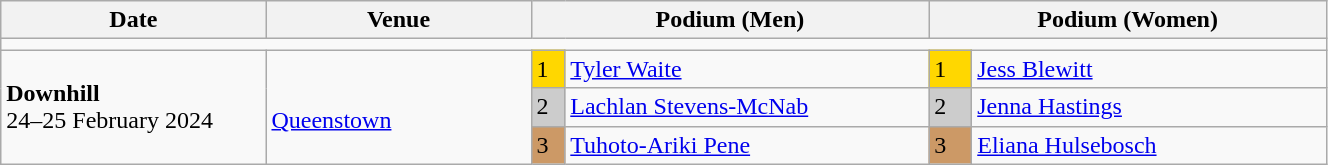<table class="wikitable" width=70%>
<tr>
<th>Date</th>
<th width=20%>Venue</th>
<th colspan=2 width=30%>Podium (Men)</th>
<th colspan=2 width=30%>Podium (Women)</th>
</tr>
<tr>
<td colspan=6></td>
</tr>
<tr>
<td rowspan=3><strong>Downhill</strong> <br> 24–25 February 2024</td>
<td rowspan=3><br><a href='#'>Queenstown</a></td>
<td bgcolor=FFD700>1</td>
<td><a href='#'>Tyler Waite</a></td>
<td bgcolor=FFD700>1</td>
<td><a href='#'>Jess Blewitt</a></td>
</tr>
<tr>
<td bgcolor=CCCCCC>2</td>
<td><a href='#'>Lachlan Stevens-McNab</a></td>
<td bgcolor=CCCCCC>2</td>
<td><a href='#'>Jenna Hastings</a></td>
</tr>
<tr>
<td bgcolor=CC9966>3</td>
<td><a href='#'>Tuhoto-Ariki Pene</a></td>
<td bgcolor=CC9966>3</td>
<td><a href='#'>Eliana Hulsebosch</a></td>
</tr>
</table>
